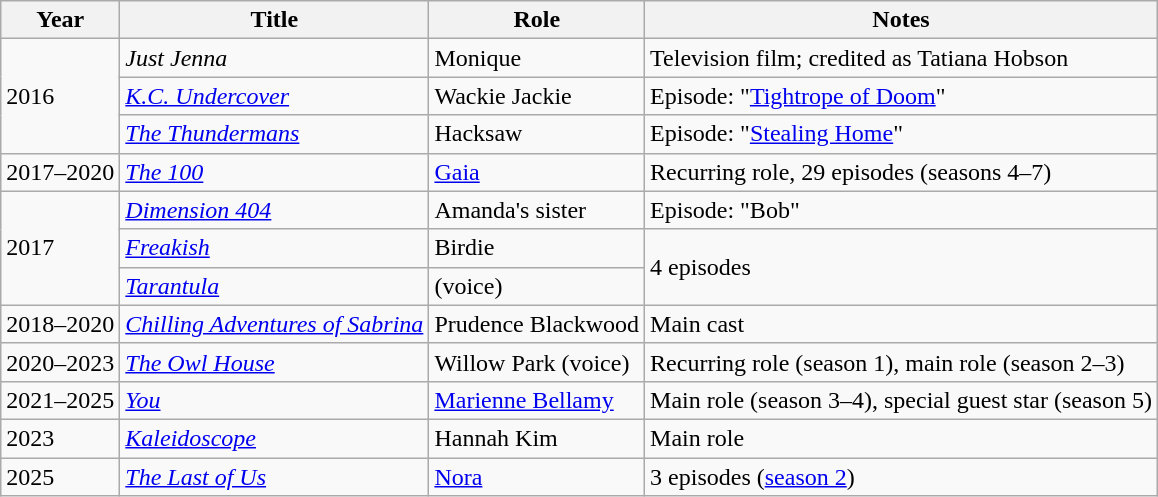<table class="wikitable sortable">
<tr>
<th>Year</th>
<th>Title</th>
<th>Role</th>
<th>Notes</th>
</tr>
<tr>
<td rowspan="3">2016</td>
<td><em>Just Jenna</em></td>
<td>Monique</td>
<td>Television film; credited as Tatiana Hobson</td>
</tr>
<tr>
<td><em><a href='#'>K.C. Undercover</a></em></td>
<td>Wackie Jackie</td>
<td>Episode: "<a href='#'>Tightrope of Doom</a>"</td>
</tr>
<tr>
<td><em><a href='#'>The Thundermans</a></em></td>
<td>Hacksaw</td>
<td>Episode: "<a href='#'>Stealing Home</a>"</td>
</tr>
<tr>
<td>2017–2020</td>
<td><em><a href='#'>The 100</a></em></td>
<td><a href='#'>Gaia</a></td>
<td>Recurring role, 29 episodes (seasons 4–7)</td>
</tr>
<tr>
<td rowspan="3">2017</td>
<td><em><a href='#'>Dimension 404</a></em></td>
<td>Amanda's sister</td>
<td>Episode: "Bob"</td>
</tr>
<tr>
<td><em><a href='#'>Freakish</a></em></td>
<td>Birdie</td>
<td rowspan="2">4 episodes</td>
</tr>
<tr>
<td><em><a href='#'>Tarantula</a></em></td>
<td>(voice)</td>
</tr>
<tr>
<td>2018–2020</td>
<td><em><a href='#'>Chilling Adventures of Sabrina</a></em></td>
<td>Prudence Blackwood</td>
<td>Main cast</td>
</tr>
<tr>
<td>2020–2023</td>
<td><em><a href='#'>The Owl House</a></em></td>
<td>Willow Park (voice)</td>
<td>Recurring role (season 1), main role (season 2–3)</td>
</tr>
<tr>
<td>2021–2025</td>
<td><em><a href='#'>You</a></em></td>
<td><a href='#'>Marienne Bellamy</a></td>
<td>Main role (season 3–4), special guest star (season 5)</td>
</tr>
<tr>
<td>2023</td>
<td><em><a href='#'>Kaleidoscope</a></em></td>
<td>Hannah Kim</td>
<td>Main role</td>
</tr>
<tr>
<td>2025</td>
<td><em><a href='#'>The Last of Us</a></em></td>
<td><a href='#'>Nora</a></td>
<td>3 episodes (<a href='#'>season 2</a>)</td>
</tr>
</table>
